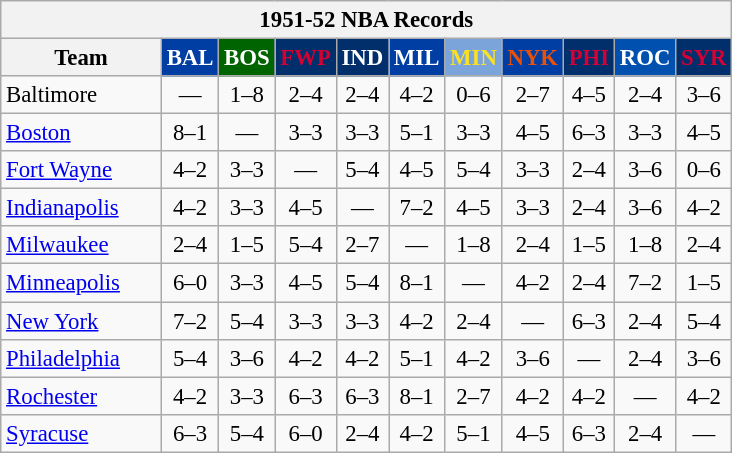<table class="wikitable" style="font-size:95%; text-align:center;">
<tr>
<th colspan=11>1951-52 NBA Records</th>
</tr>
<tr>
<th width=100>Team</th>
<th style="background:#003EA4;color:#FFFFFF;width=35">BAL</th>
<th style="background:#006400;color:#FFFFFF;width=35">BOS</th>
<th style="background:#012F6B;color:#D40032;width=35">FWP</th>
<th style="background:#012F6B;color:#FFFFFF;width=35">IND</th>
<th style="background:#003EA4;color:#FFFFFF;width=35">MIL</th>
<th style="background:#7BA4DB;color:#FBE122;width=35">MIN</th>
<th style="background:#003EA4;color:#E85109;width=35">NYK</th>
<th style="background:#012F6B;color:#D50033;width=35">PHI</th>
<th style="background:#0050B0;color:#FFFFFF;width=35">ROC</th>
<th style="background:#012F6B;color:#D50033;width=35">SYR</th>
</tr>
<tr>
<td style="text-align:left;">Baltimore</td>
<td>—</td>
<td>1–8</td>
<td>2–4</td>
<td>2–4</td>
<td>4–2</td>
<td>0–6</td>
<td>2–7</td>
<td>4–5</td>
<td>2–4</td>
<td>3–6</td>
</tr>
<tr>
<td style="text-align:left;"><a href='#'>Boston</a></td>
<td>8–1</td>
<td>—</td>
<td>3–3</td>
<td>3–3</td>
<td>5–1</td>
<td>3–3</td>
<td>4–5</td>
<td>6–3</td>
<td>3–3</td>
<td>4–5</td>
</tr>
<tr>
<td style="text-align:left;"><a href='#'>Fort Wayne</a></td>
<td>4–2</td>
<td>3–3</td>
<td>—</td>
<td>5–4</td>
<td>4–5</td>
<td>5–4</td>
<td>3–3</td>
<td>2–4</td>
<td>3–6</td>
<td>0–6</td>
</tr>
<tr>
<td style="text-align:left;"><a href='#'>Indianapolis</a></td>
<td>4–2</td>
<td>3–3</td>
<td>4–5</td>
<td>—</td>
<td>7–2</td>
<td>4–5</td>
<td>3–3</td>
<td>2–4</td>
<td>3–6</td>
<td>4–2</td>
</tr>
<tr>
<td style="text-align:left;"><a href='#'>Milwaukee</a></td>
<td>2–4</td>
<td>1–5</td>
<td>5–4</td>
<td>2–7</td>
<td>—</td>
<td>1–8</td>
<td>2–4</td>
<td>1–5</td>
<td>1–8</td>
<td>2–4</td>
</tr>
<tr>
<td style="text-align:left;"><a href='#'>Minneapolis</a></td>
<td>6–0</td>
<td>3–3</td>
<td>4–5</td>
<td>5–4</td>
<td>8–1</td>
<td>—</td>
<td>4–2</td>
<td>2–4</td>
<td>7–2</td>
<td>1–5</td>
</tr>
<tr>
<td style="text-align:left;"><a href='#'>New York</a></td>
<td>7–2</td>
<td>5–4</td>
<td>3–3</td>
<td>3–3</td>
<td>4–2</td>
<td>2–4</td>
<td>—</td>
<td>6–3</td>
<td>2–4</td>
<td>5–4</td>
</tr>
<tr>
<td style="text-align:left;"><a href='#'>Philadelphia</a></td>
<td>5–4</td>
<td>3–6</td>
<td>4–2</td>
<td>4–2</td>
<td>5–1</td>
<td>4–2</td>
<td>3–6</td>
<td>—</td>
<td>2–4</td>
<td>3–6</td>
</tr>
<tr>
<td style="text-align:left;"><a href='#'>Rochester</a></td>
<td>4–2</td>
<td>3–3</td>
<td>6–3</td>
<td>6–3</td>
<td>8–1</td>
<td>2–7</td>
<td>4–2</td>
<td>4–2</td>
<td>—</td>
<td>4–2</td>
</tr>
<tr>
<td style="text-align:left;"><a href='#'>Syracuse</a></td>
<td>6–3</td>
<td>5–4</td>
<td>6–0</td>
<td>2–4</td>
<td>4–2</td>
<td>5–1</td>
<td>4–5</td>
<td>6–3</td>
<td>2–4</td>
<td>—</td>
</tr>
</table>
